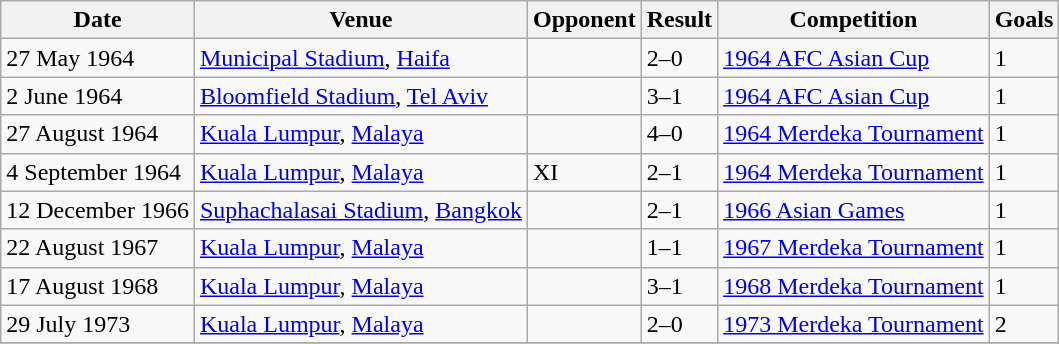<table class="wikitable collapsible">
<tr>
<th>Date</th>
<th>Venue</th>
<th>Opponent</th>
<th>Result</th>
<th>Competition</th>
<th>Goals</th>
</tr>
<tr>
<td>27 May 1964</td>
<td><a href='#'>Municipal Stadium</a>, <a href='#'>Haifa</a></td>
<td></td>
<td>2–0</td>
<td><a href='#'>1964 AFC Asian Cup</a></td>
<td>1</td>
</tr>
<tr>
<td>2 June 1964</td>
<td><a href='#'>Bloomfield Stadium</a>, <a href='#'>Tel Aviv</a></td>
<td></td>
<td>3–1</td>
<td><a href='#'>1964 AFC Asian Cup</a></td>
<td>1</td>
</tr>
<tr>
<td>27 August 1964</td>
<td><a href='#'>Kuala Lumpur</a>, <a href='#'>Malaya</a></td>
<td></td>
<td>4–0</td>
<td><a href='#'>1964 Merdeka Tournament</a></td>
<td>1 </td>
</tr>
<tr>
<td>4 September 1964</td>
<td><a href='#'>Kuala Lumpur</a>, <a href='#'>Malaya</a></td>
<td> XI</td>
<td>2–1</td>
<td><a href='#'>1964 Merdeka Tournament</a></td>
<td>1 </td>
</tr>
<tr>
<td>12 December 1966</td>
<td><a href='#'>Suphachalasai Stadium</a>, <a href='#'>Bangkok</a></td>
<td></td>
<td>2–1</td>
<td><a href='#'>1966 Asian Games</a></td>
<td>1 </td>
</tr>
<tr>
<td>22 August 1967</td>
<td><a href='#'>Kuala Lumpur</a>, <a href='#'>Malaya</a></td>
<td></td>
<td>1–1</td>
<td><a href='#'>1967 Merdeka Tournament</a></td>
<td>1 </td>
</tr>
<tr>
<td>17 August 1968</td>
<td><a href='#'>Kuala Lumpur</a>, <a href='#'>Malaya</a></td>
<td></td>
<td>3–1</td>
<td><a href='#'>1968 Merdeka Tournament</a></td>
<td>1 </td>
</tr>
<tr>
<td>29 July 1973</td>
<td><a href='#'>Kuala Lumpur</a>, <a href='#'>Malaya</a></td>
<td></td>
<td>2–0</td>
<td><a href='#'>1973 Merdeka Tournament</a></td>
<td>2 </td>
</tr>
<tr>
</tr>
</table>
